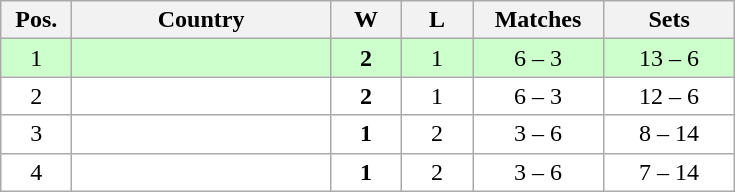<table class="wikitable" style="text-align:center;">
<tr>
<th width=40>Pos.</th>
<th width=165>Country</th>
<th width=40>W</th>
<th width=40>L</th>
<th width=80>Matches</th>
<th width=80>Sets</th>
</tr>
<tr style="background:#ccffcc;">
<td>1</td>
<td style="text-align:left;"></td>
<td><strong>2</strong></td>
<td>1</td>
<td>6 – 3</td>
<td>13 – 6</td>
</tr>
<tr style="background:#ffffff;">
<td>2</td>
<td style="text-align:left;"></td>
<td><strong>2</strong></td>
<td>1</td>
<td>6 – 3</td>
<td>12 – 6</td>
</tr>
<tr style="background:#ffffff;">
<td>3</td>
<td style="text-align:left;"></td>
<td><strong>1</strong></td>
<td>2</td>
<td>3 – 6</td>
<td>8 – 14</td>
</tr>
<tr style="background:#ffffff;">
<td>4</td>
<td style="text-align:left;"></td>
<td><strong>1</strong></td>
<td>2</td>
<td>3 – 6</td>
<td>7 – 14</td>
</tr>
</table>
